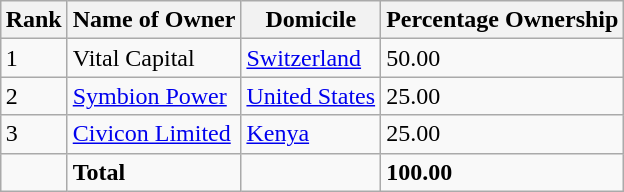<table class="wikitable sortable" style="margin: 0.5em auto">
<tr>
<th>Rank</th>
<th>Name of Owner</th>
<th>Domicile</th>
<th>Percentage Ownership</th>
</tr>
<tr>
<td>1</td>
<td>Vital Capital</td>
<td><a href='#'>Switzerland</a></td>
<td>50.00</td>
</tr>
<tr>
<td>2</td>
<td><a href='#'>Symbion Power</a></td>
<td><a href='#'>United States</a></td>
<td>25.00</td>
</tr>
<tr>
<td>3</td>
<td><a href='#'>Civicon Limited</a></td>
<td><a href='#'>Kenya</a></td>
<td>25.00</td>
</tr>
<tr>
<td></td>
<td><strong>Total</strong></td>
<td></td>
<td><strong>100.00</strong></td>
</tr>
</table>
